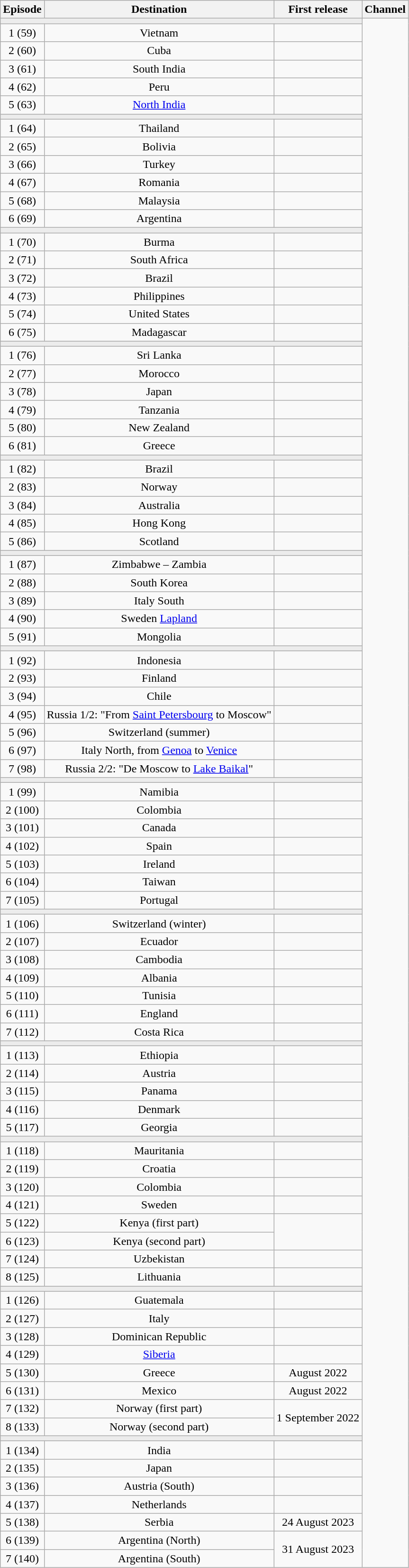<table class="wikitable alternance sortable" style="text-align: center">
<tr>
<th scope="col">Episode</th>
<th scope="col">Destination</th>
<th scope="col">First release</th>
<th scope="col">Channel</th>
</tr>
<tr>
<td colspan="3" style="text-align:center; background:#ececec;"><strong></strong></td>
<td rowspan="95"></td>
</tr>
<tr>
<td style="text-align:center;">1 (59)</td>
<td>Vietnam</td>
<td></td>
</tr>
<tr>
<td style="text-align:center;">2 (60)</td>
<td>Cuba</td>
<td></td>
</tr>
<tr>
<td style="text-align:center;">3 (61)</td>
<td>South India</td>
<td></td>
</tr>
<tr>
<td style="text-align:center;">4 (62)</td>
<td>Peru</td>
<td></td>
</tr>
<tr>
<td style="text-align:center;">5 (63)</td>
<td><a href='#'>North India</a></td>
<td></td>
</tr>
<tr>
<td colspan="3" style="text-align:center; background:#ececec;"><strong></strong></td>
</tr>
<tr>
<td style="text-align:center;">1 (64)</td>
<td>Thailand</td>
<td></td>
</tr>
<tr>
<td style="text-align:center;">2 (65)</td>
<td>Bolivia</td>
<td></td>
</tr>
<tr>
<td style="text-align:center;">3 (66)</td>
<td>Turkey</td>
<td></td>
</tr>
<tr>
<td style="text-align:center;">4 (67)</td>
<td>Romania</td>
<td></td>
</tr>
<tr>
<td style="text-align:center;">5 (68)</td>
<td>Malaysia</td>
<td></td>
</tr>
<tr>
<td style="text-align:center;">6 (69)</td>
<td>Argentina</td>
<td></td>
</tr>
<tr>
<td colspan="3" style="text-align:center; background:#ececec;"><strong></strong></td>
</tr>
<tr>
<td style="text-align:center;">1 (70)</td>
<td>Burma</td>
<td></td>
</tr>
<tr>
<td style="text-align:center;">2 (71)</td>
<td>South Africa</td>
<td></td>
</tr>
<tr>
<td style="text-align:center;">3 (72)</td>
<td>Brazil</td>
<td></td>
</tr>
<tr>
<td style="text-align:center;">4 (73)</td>
<td>Philippines</td>
<td></td>
</tr>
<tr>
<td style="text-align:center;">5 (74)</td>
<td>United States</td>
<td></td>
</tr>
<tr>
<td style="text-align:center;">6 (75)</td>
<td>Madagascar</td>
<td></td>
</tr>
<tr>
<td colspan="3" style="text-align:center; background:#ececec;"><strong></strong></td>
</tr>
<tr>
<td style="text-align:center;">1 (76)</td>
<td>Sri Lanka</td>
<td></td>
</tr>
<tr>
<td style="text-align:center;">2 (77)</td>
<td>Morocco</td>
<td></td>
</tr>
<tr>
<td style="text-align:center;">3 (78)</td>
<td>Japan</td>
<td></td>
</tr>
<tr>
<td style="text-align:center;">4 (79)</td>
<td>Tanzania</td>
<td></td>
</tr>
<tr>
<td style="text-align:center;">5 (80)</td>
<td>New Zealand</td>
<td></td>
</tr>
<tr>
<td style="text-align:center;">6 (81)</td>
<td>Greece</td>
<td></td>
</tr>
<tr>
<td colspan="3" style="text-align:center; background:#ececec;"><strong></strong></td>
</tr>
<tr>
<td style="text-align:center;">1 (82)</td>
<td>Brazil</td>
<td></td>
</tr>
<tr>
<td style="text-align:center;">2 (83)</td>
<td>Norway</td>
<td></td>
</tr>
<tr>
<td style="text-align:center;">3 (84)</td>
<td>Australia</td>
<td></td>
</tr>
<tr>
<td style="text-align:center;">4 (85)</td>
<td>Hong Kong</td>
<td></td>
</tr>
<tr>
<td style="text-align:center;">5 (86)</td>
<td>Scotland</td>
<td></td>
</tr>
<tr>
<td colspan="3" style="text-align:center; background:#ececec;"><strong></strong></td>
</tr>
<tr>
<td style="text-align:center;">1 (87)</td>
<td>Zimbabwe – Zambia</td>
<td></td>
</tr>
<tr>
<td style="text-align:center;">2 (88)</td>
<td>South Korea</td>
<td></td>
</tr>
<tr>
<td style="text-align:center;">3 (89)</td>
<td>Italy South</td>
<td></td>
</tr>
<tr>
<td style="text-align:center;">4 (90)</td>
<td>Sweden <a href='#'>Lapland</a></td>
<td></td>
</tr>
<tr>
<td style="text-align:center;">5 (91)</td>
<td>Mongolia</td>
<td></td>
</tr>
<tr>
<td colspan="3" style="text-align:center; background:#ececec;"><strong></strong></td>
</tr>
<tr>
<td style="text-align:center;">1 (92)</td>
<td>Indonesia</td>
<td></td>
</tr>
<tr>
<td style="text-align:center;">2 (93)</td>
<td>Finland</td>
<td></td>
</tr>
<tr>
<td style="text-align:center;">3 (94)</td>
<td>Chile</td>
<td></td>
</tr>
<tr>
<td style="text-align:center;">4 (95)</td>
<td>Russia 1/2: "From <a href='#'>Saint Petersbourg</a> to Moscow"</td>
<td></td>
</tr>
<tr>
<td style="text-align:center;">5 (96)</td>
<td>Switzerland (summer)</td>
<td></td>
</tr>
<tr>
<td style="text-align:center;">6 (97)</td>
<td>Italy North, from <a href='#'>Genoa</a> to <a href='#'>Venice</a></td>
<td></td>
</tr>
<tr>
<td style="text-align:center;">7 (98)</td>
<td>Russia 2/2: "De Moscow to <a href='#'>Lake Baikal</a>"</td>
<td></td>
</tr>
<tr>
<td colspan="3" style="text-align:center; background:#ececec;"><strong></strong></td>
</tr>
<tr>
<td style="text-align:center;">1 (99)</td>
<td>Namibia</td>
<td></td>
</tr>
<tr>
<td style="text-align:center;">2 (100)</td>
<td>Colombia</td>
<td></td>
</tr>
<tr>
<td style="text-align:center;">3 (101)</td>
<td>Canada</td>
<td></td>
</tr>
<tr>
<td style="text-align:center;">4 (102)</td>
<td>Spain</td>
<td></td>
</tr>
<tr>
<td style="text-align:center;">5 (103)</td>
<td>Ireland</td>
<td></td>
</tr>
<tr>
<td style="text-align:center;">6 (104)</td>
<td>Taiwan</td>
<td></td>
</tr>
<tr>
<td style="text-align:center;">7 (105)</td>
<td>Portugal</td>
<td></td>
</tr>
<tr>
<td colspan="3" style="text-align:center; background:#ececec;"><strong></strong></td>
</tr>
<tr>
<td style="text-align:center;">1 (106)</td>
<td>Switzerland (winter)</td>
<td></td>
</tr>
<tr>
<td style="text-align:center;">2 (107)</td>
<td>Ecuador</td>
<td></td>
</tr>
<tr>
<td style="text-align:center;">3 (108)</td>
<td>Cambodia</td>
<td></td>
</tr>
<tr>
<td style="text-align:center;">4 (109)</td>
<td>Albania</td>
<td></td>
</tr>
<tr>
<td style="text-align:center;">5 (110)</td>
<td>Tunisia</td>
<td></td>
</tr>
<tr>
<td style="text-align:center;">6 (111)</td>
<td>England</td>
<td></td>
</tr>
<tr>
<td style="text-align:center;">7 (112)</td>
<td>Costa Rica</td>
<td></td>
</tr>
<tr>
<td colspan="3" style="text-align:center; background:#ececec;"><strong></strong></td>
</tr>
<tr>
<td style="text-align:center;">1 (113)</td>
<td>Ethiopia</td>
<td></td>
</tr>
<tr>
<td style="text-align:center;">2 (114)</td>
<td>Austria</td>
<td></td>
</tr>
<tr>
<td style="text-align:center;">3 (115)</td>
<td>Panama</td>
<td></td>
</tr>
<tr>
<td style="text-align:center;">4 (116)</td>
<td>Denmark</td>
<td></td>
</tr>
<tr>
<td style="text-align:center;">5 (117)</td>
<td>Georgia</td>
<td></td>
</tr>
<tr>
<td colspan="3" style="text-align:center; background:#ececec;"><strong></strong></td>
</tr>
<tr>
<td style="text-align:center;">1 (118)</td>
<td>Mauritania</td>
<td></td>
</tr>
<tr>
<td style="text-align:center;">2 (119)</td>
<td>Croatia</td>
<td></td>
</tr>
<tr>
<td style="text-align:center;">3 (120)</td>
<td>Colombia</td>
<td></td>
</tr>
<tr>
<td style="text-align:center;">4 (121)</td>
<td>Sweden</td>
<td></td>
</tr>
<tr>
<td style="text-align:center;">5 (122)</td>
<td>Kenya (first part)</td>
<td rowspan="2"></td>
</tr>
<tr>
<td style="text-align:center;">6 (123)</td>
<td>Kenya (second part)</td>
</tr>
<tr>
<td style="text-align:center;">7 (124)</td>
<td>Uzbekistan</td>
<td></td>
</tr>
<tr>
<td style="text-align:center;">8 (125)</td>
<td>Lithuania</td>
<td></td>
</tr>
<tr>
<td colspan="3" style="text-align:center; background:#ececec;"><strong></strong></td>
</tr>
<tr>
<td style="text-align:center;">1 (126)</td>
<td>Guatemala</td>
<td></td>
</tr>
<tr>
<td style="text-align:center;">2 (127)</td>
<td>Italy</td>
<td></td>
</tr>
<tr>
<td style="text-align:center;">3 (128)</td>
<td>Dominican Republic</td>
<td></td>
</tr>
<tr>
<td style="text-align:center;">4 (129)</td>
<td><a href='#'>Siberia</a></td>
<td></td>
</tr>
<tr>
<td style="text-align:center;">5 (130)</td>
<td>Greece</td>
<td> August 2022</td>
</tr>
<tr>
<td style="text-align:center;">6 (131)</td>
<td>Mexico</td>
<td> August 2022</td>
</tr>
<tr>
<td style="text-align:center;">7 (132)</td>
<td>Norway (first part)</td>
<td rowspan="2">1 September 2022</td>
</tr>
<tr>
<td style="text-align:center;">8 (133)</td>
<td>Norway (second part)</td>
</tr>
<tr>
<td colspan="3" style="text-align:center; background:#ececec;"><strong></strong></td>
</tr>
<tr>
<td style="text-align:center;">1 (134)</td>
<td>India</td>
<td></td>
</tr>
<tr>
<td style="text-align:center;">2 (135)</td>
<td>Japan</td>
<td></td>
</tr>
<tr>
<td style="text-align:center;">3 (136)</td>
<td>Austria (South)</td>
<td></td>
</tr>
<tr>
<td style="text-align:center;">4 (137)</td>
<td>Netherlands</td>
<td></td>
</tr>
<tr>
<td style="text-align:center;">5 (138)</td>
<td>Serbia</td>
<td>24 August 2023</td>
</tr>
<tr>
<td style="text-align:center;">6 (139)</td>
<td>Argentina (North)</td>
<td rowspan="2">31 August 2023</td>
</tr>
<tr>
<td style="text-align:center;">7 (140)</td>
<td>Argentina (South)</td>
</tr>
</table>
